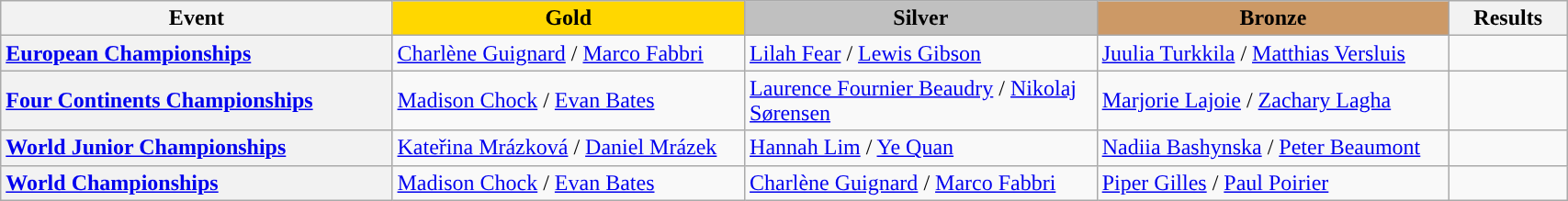<table class="wikitable unsortable" style="text-align:left; width:90%;">
<tr>
<th scope="col" style="text-align:center; width:25%;">Event</th>
<td scope="col" style="text-align:center; width:22.5%; background:gold"><strong>Gold</strong></td>
<td scope="col" style="text-align:center; width:22.5%; background:silver"><strong>Silver</strong></td>
<td scope="col" style="text-align:center; width:22.5%; background:#c96"><strong>Bronze</strong></td>
<th scope="col" style="text-align:center; width:7.5%;">Results</th>
</tr>
<tr>
<th scope="row" style="text-align:left"> <a href='#'>European Championships</a></th>
<td> <a href='#'>Charlène Guignard</a> / <a href='#'>Marco Fabbri</a></td>
<td> <a href='#'>Lilah Fear</a> / <a href='#'>Lewis Gibson</a></td>
<td> <a href='#'>Juulia Turkkila</a> / <a href='#'>Matthias Versluis</a></td>
<td></td>
</tr>
<tr>
<th scope="row" style="text-align:left"> <a href='#'>Four Continents Championships</a></th>
<td> <a href='#'>Madison Chock</a> / <a href='#'>Evan Bates</a></td>
<td> <a href='#'>Laurence Fournier Beaudry</a> / <a href='#'>Nikolaj Sørensen</a></td>
<td> <a href='#'>Marjorie Lajoie</a> / <a href='#'>Zachary Lagha</a></td>
<td></td>
</tr>
<tr>
<th scope="row" style="text-align:left"> <a href='#'>World Junior Championships</a></th>
<td> <a href='#'>Kateřina Mrázková</a> / <a href='#'>Daniel Mrázek</a></td>
<td> <a href='#'>Hannah Lim</a> / <a href='#'>Ye Quan</a></td>
<td> <a href='#'>Nadiia Bashynska</a> / <a href='#'>Peter Beaumont</a></td>
<td></td>
</tr>
<tr>
<th scope="row" style="text-align:left"> <a href='#'>World Championships</a></th>
<td> <a href='#'>Madison Chock</a> / <a href='#'>Evan Bates</a></td>
<td> <a href='#'>Charlène Guignard</a> / <a href='#'>Marco Fabbri</a></td>
<td> <a href='#'>Piper Gilles</a> / <a href='#'>Paul Poirier</a></td>
<td></td>
</tr>
</table>
